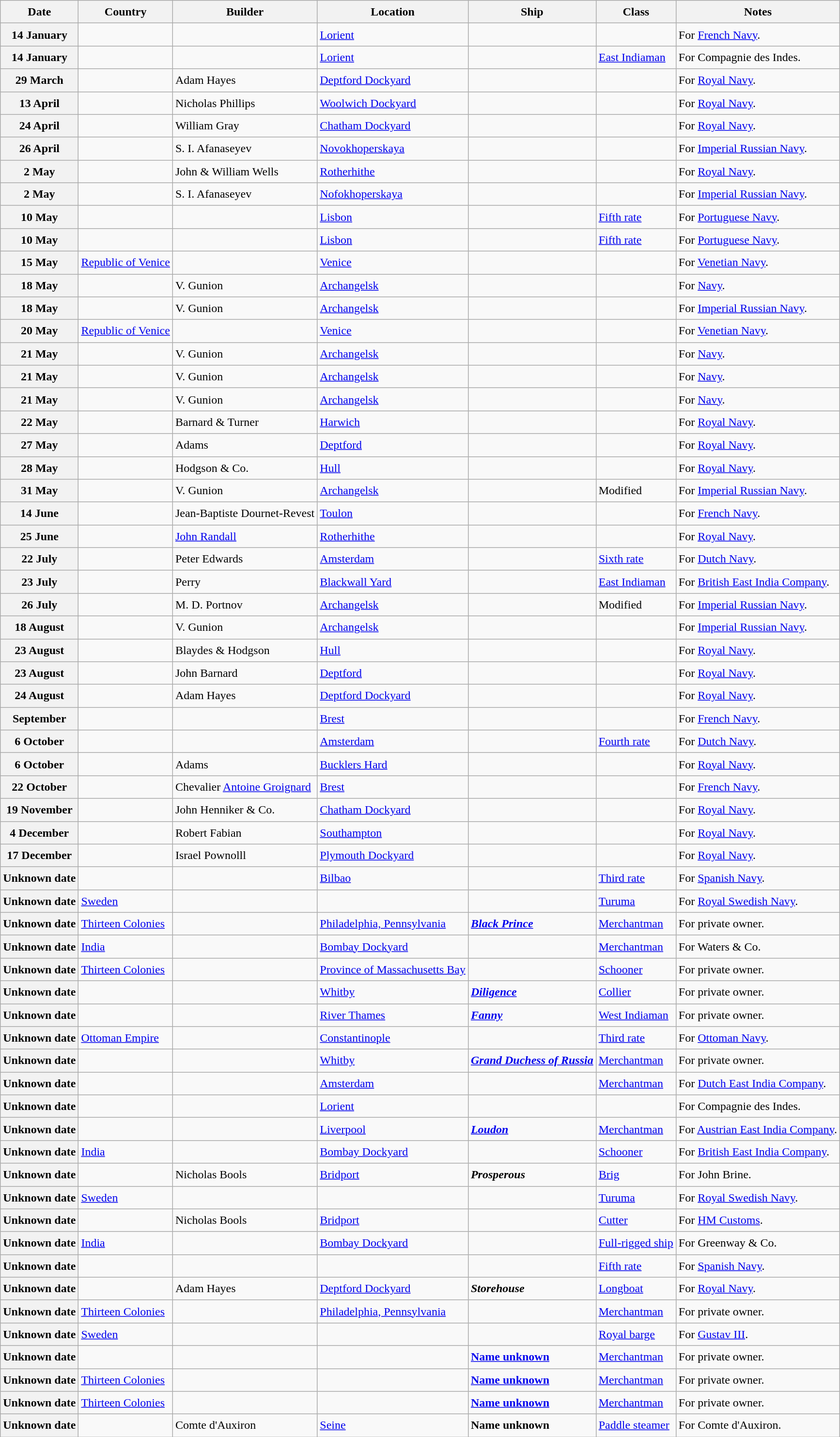<table class="wikitable sortable" style="font-size:1.00em; line-height:1.5em;">
<tr>
<th>Date</th>
<th>Country</th>
<th>Builder</th>
<th>Location</th>
<th>Ship</th>
<th>Class</th>
<th>Notes</th>
</tr>
<tr ---->
<th>14 January</th>
<td></td>
<td></td>
<td><a href='#'>Lorient</a></td>
<td><strong></strong></td>
<td></td>
<td>For <a href='#'>French Navy</a>.</td>
</tr>
<tr ---->
<th>14 January</th>
<td></td>
<td></td>
<td><a href='#'>Lorient</a></td>
<td><strong></strong></td>
<td><a href='#'>East Indiaman</a></td>
<td>For Compagnie des Indes.</td>
</tr>
<tr ---->
<th>29 March</th>
<td></td>
<td>Adam Hayes</td>
<td><a href='#'>Deptford Dockyard</a></td>
<td><strong></strong></td>
<td></td>
<td>For <a href='#'>Royal Navy</a>.</td>
</tr>
<tr ---->
<th>13 April</th>
<td></td>
<td>Nicholas Phillips</td>
<td><a href='#'>Woolwich Dockyard</a></td>
<td><strong></strong></td>
<td></td>
<td>For <a href='#'>Royal Navy</a>.</td>
</tr>
<tr ---->
<th>24 April</th>
<td></td>
<td>William Gray</td>
<td><a href='#'>Chatham Dockyard</a></td>
<td><strong></strong></td>
<td></td>
<td>For <a href='#'>Royal Navy</a>.</td>
</tr>
<tr ---->
<th>26 April</th>
<td></td>
<td>S. I. Afanaseyev</td>
<td><a href='#'>Novokhoperskaya</a></td>
<td><strong></strong></td>
<td></td>
<td>For <a href='#'>Imperial Russian Navy</a>.</td>
</tr>
<tr ---->
<th>2 May</th>
<td></td>
<td>John & William Wells</td>
<td><a href='#'>Rotherhithe</a></td>
<td><strong></strong></td>
<td></td>
<td>For <a href='#'>Royal Navy</a>.</td>
</tr>
<tr ---->
<th>2 May</th>
<td></td>
<td>S. I. Afanaseyev</td>
<td><a href='#'>Nofokhoperskaya</a></td>
<td><strong></strong></td>
<td></td>
<td>For <a href='#'>Imperial Russian Navy</a>.</td>
</tr>
<tr ---->
<th>10 May</th>
<td></td>
<td></td>
<td><a href='#'>Lisbon</a></td>
<td><strong></strong></td>
<td><a href='#'>Fifth rate</a></td>
<td>For <a href='#'>Portuguese Navy</a>.</td>
</tr>
<tr ---->
<th>10 May</th>
<td></td>
<td></td>
<td><a href='#'>Lisbon</a></td>
<td><strong></strong></td>
<td><a href='#'>Fifth rate</a></td>
<td>For <a href='#'>Portuguese Navy</a>.</td>
</tr>
<tr ---->
<th>15 May</th>
<td> <a href='#'>Republic of Venice</a></td>
<td></td>
<td><a href='#'>Venice</a></td>
<td><strong></strong></td>
<td></td>
<td>For <a href='#'>Venetian Navy</a>.</td>
</tr>
<tr ---->
<th>18 May</th>
<td></td>
<td>V. Gunion</td>
<td><a href='#'>Archangelsk</a></td>
<td><strong></strong></td>
<td></td>
<td>For <a href='#'>Navy</a>.</td>
</tr>
<tr ---->
<th>18 May</th>
<td></td>
<td>V. Gunion</td>
<td><a href='#'>Archangelsk</a></td>
<td><strong></strong></td>
<td></td>
<td>For <a href='#'>Imperial Russian Navy</a>.</td>
</tr>
<tr ---->
<th>20 May</th>
<td> <a href='#'>Republic of Venice</a></td>
<td></td>
<td><a href='#'>Venice</a></td>
<td><strong></strong></td>
<td></td>
<td>For <a href='#'>Venetian Navy</a>.</td>
</tr>
<tr ---->
<th>21 May</th>
<td></td>
<td>V. Gunion</td>
<td><a href='#'>Archangelsk</a></td>
<td><strong></strong></td>
<td></td>
<td>For <a href='#'>Navy</a>.</td>
</tr>
<tr ---->
<th>21 May</th>
<td></td>
<td>V. Gunion</td>
<td><a href='#'>Archangelsk</a></td>
<td><strong></strong></td>
<td></td>
<td>For <a href='#'>Navy</a>.</td>
</tr>
<tr ---->
<th>21 May</th>
<td></td>
<td>V. Gunion</td>
<td><a href='#'>Archangelsk</a></td>
<td><strong></strong></td>
<td></td>
<td>For <a href='#'>Navy</a>.</td>
</tr>
<tr ---->
<th>22 May</th>
<td></td>
<td>Barnard & Turner</td>
<td><a href='#'>Harwich</a></td>
<td><strong></strong></td>
<td></td>
<td>For <a href='#'>Royal Navy</a>.</td>
</tr>
<tr ---->
<th>27 May</th>
<td></td>
<td>Adams</td>
<td><a href='#'>Deptford</a></td>
<td><strong></strong></td>
<td></td>
<td>For <a href='#'>Royal Navy</a>.</td>
</tr>
<tr ---->
<th>28 May</th>
<td></td>
<td>Hodgson & Co.</td>
<td><a href='#'>Hull</a></td>
<td><strong></strong></td>
<td></td>
<td>For <a href='#'>Royal Navy</a>.</td>
</tr>
<tr ---->
<th>31 May</th>
<td></td>
<td>V. Gunion</td>
<td><a href='#'>Archangelsk</a></td>
<td><strong></strong></td>
<td>Modified </td>
<td>For <a href='#'>Imperial Russian Navy</a>.</td>
</tr>
<tr ---->
<th>14 June</th>
<td></td>
<td>Jean-Baptiste Dournet-Revest</td>
<td><a href='#'>Toulon</a></td>
<td><strong></strong></td>
<td></td>
<td>For <a href='#'>French Navy</a>.</td>
</tr>
<tr ---->
<th>25 June</th>
<td></td>
<td><a href='#'>John Randall</a></td>
<td><a href='#'>Rotherhithe</a></td>
<td><strong></strong></td>
<td></td>
<td>For <a href='#'>Royal Navy</a>.</td>
</tr>
<tr ---->
<th>22 July</th>
<td></td>
<td>Peter Edwards</td>
<td><a href='#'>Amsterdam</a></td>
<td><strong></strong></td>
<td><a href='#'>Sixth rate</a></td>
<td>For <a href='#'>Dutch Navy</a>.</td>
</tr>
<tr ---->
<th>23 July</th>
<td></td>
<td>Perry</td>
<td><a href='#'>Blackwall Yard</a></td>
<td><strong></strong></td>
<td><a href='#'>East Indiaman</a></td>
<td>For <a href='#'>British East India Company</a>.</td>
</tr>
<tr ---->
<th>26 July</th>
<td></td>
<td>M. D. Portnov</td>
<td><a href='#'>Archangelsk</a></td>
<td><strong></strong></td>
<td>Modified </td>
<td>For <a href='#'>Imperial Russian Navy</a>.</td>
</tr>
<tr ---->
<th>18 August</th>
<td></td>
<td>V. Gunion</td>
<td><a href='#'>Archangelsk</a></td>
<td><strong></strong></td>
<td></td>
<td>For <a href='#'>Imperial Russian Navy</a>.</td>
</tr>
<tr ---->
<th>23 August</th>
<td></td>
<td>Blaydes & Hodgson</td>
<td><a href='#'>Hull</a></td>
<td><strong></strong></td>
<td></td>
<td>For <a href='#'>Royal Navy</a>.</td>
</tr>
<tr ---->
<th>23 August</th>
<td></td>
<td>John Barnard</td>
<td><a href='#'>Deptford</a></td>
<td><strong></strong></td>
<td></td>
<td>For <a href='#'>Royal Navy</a>.</td>
</tr>
<tr ---->
<th>24 August</th>
<td></td>
<td>Adam Hayes</td>
<td><a href='#'>Deptford Dockyard</a></td>
<td><strong></strong></td>
<td></td>
<td>For <a href='#'>Royal Navy</a>.</td>
</tr>
<tr ---->
<th>September</th>
<td></td>
<td></td>
<td><a href='#'>Brest</a></td>
<td><strong></strong></td>
<td></td>
<td>For <a href='#'>French Navy</a>.</td>
</tr>
<tr ---->
<th>6 October</th>
<td></td>
<td></td>
<td><a href='#'>Amsterdam</a></td>
<td><strong></strong></td>
<td><a href='#'>Fourth rate</a></td>
<td>For <a href='#'>Dutch Navy</a>.</td>
</tr>
<tr ---->
<th>6 October</th>
<td></td>
<td>Adams</td>
<td><a href='#'>Bucklers Hard</a></td>
<td><strong></strong></td>
<td></td>
<td>For <a href='#'>Royal Navy</a>.</td>
</tr>
<tr ---->
<th>22 October</th>
<td></td>
<td>Chevalier <a href='#'>Antoine Groignard</a></td>
<td><a href='#'>Brest</a></td>
<td><strong></strong></td>
<td></td>
<td>For <a href='#'>French Navy</a>.</td>
</tr>
<tr ---->
<th>19 November</th>
<td></td>
<td>John Henniker & Co.</td>
<td><a href='#'>Chatham Dockyard</a></td>
<td><strong></strong></td>
<td></td>
<td>For <a href='#'>Royal Navy</a>.</td>
</tr>
<tr ---->
<th>4 December</th>
<td></td>
<td>Robert Fabian</td>
<td><a href='#'>Southampton</a></td>
<td><strong></strong></td>
<td></td>
<td>For <a href='#'>Royal Navy</a>.</td>
</tr>
<tr ---->
<th>17 December</th>
<td></td>
<td>Israel Pownolll</td>
<td><a href='#'>Plymouth Dockyard</a></td>
<td><strong></strong></td>
<td></td>
<td>For <a href='#'>Royal Navy</a>.</td>
</tr>
<tr ---->
<th>Unknown date</th>
<td></td>
<td></td>
<td><a href='#'>Bilbao</a></td>
<td><strong></strong></td>
<td><a href='#'>Third rate</a></td>
<td>For <a href='#'>Spanish Navy</a>.</td>
</tr>
<tr ---->
<th>Unknown date</th>
<td> <a href='#'>Sweden</a></td>
<td></td>
<td></td>
<td><strong></strong></td>
<td><a href='#'>Turuma</a></td>
<td>For <a href='#'>Royal Swedish Navy</a>.</td>
</tr>
<tr ---->
<th>Unknown date</th>
<td> <a href='#'>Thirteen Colonies</a></td>
<td></td>
<td><a href='#'>Philadelphia, Pennsylvania</a></td>
<td><strong><a href='#'><em>Black Prince</em></a></strong></td>
<td><a href='#'>Merchantman</a></td>
<td>For private owner.</td>
</tr>
<tr ---->
<th>Unknown date</th>
<td> <a href='#'>India</a></td>
<td></td>
<td><a href='#'>Bombay Dockyard</a></td>
<td><strong></strong></td>
<td><a href='#'>Merchantman</a></td>
<td>For Waters & Co.</td>
</tr>
<tr ---->
<th>Unknown date</th>
<td> <a href='#'>Thirteen Colonies</a></td>
<td></td>
<td><a href='#'>Province of Massachusetts Bay</a></td>
<td><strong></strong></td>
<td><a href='#'>Schooner</a></td>
<td>For private owner.</td>
</tr>
<tr ---->
<th>Unknown date</th>
<td></td>
<td></td>
<td><a href='#'>Whitby</a></td>
<td><strong><a href='#'><em>Diligence</em></a></strong></td>
<td><a href='#'>Collier</a></td>
<td>For private owner.</td>
</tr>
<tr ---->
<th>Unknown date</th>
<td></td>
<td></td>
<td><a href='#'>River Thames</a></td>
<td><strong><a href='#'><em>Fanny</em></a></strong></td>
<td><a href='#'>West Indiaman</a></td>
<td>For private owner.</td>
</tr>
<tr ---->
<th>Unknown date</th>
<td> <a href='#'>Ottoman Empire</a></td>
<td></td>
<td><a href='#'>Constantinople</a></td>
<td><strong></strong></td>
<td><a href='#'>Third rate</a></td>
<td>For <a href='#'>Ottoman Navy</a>.</td>
</tr>
<tr ---->
<th>Unknown date</th>
<td></td>
<td></td>
<td><a href='#'>Whitby</a></td>
<td><strong><a href='#'><em>Grand Duchess of Russia</em></a></strong></td>
<td><a href='#'>Merchantman</a></td>
<td>For private owner.</td>
</tr>
<tr ---->
<th>Unknown date</th>
<td></td>
<td></td>
<td><a href='#'>Amsterdam</a></td>
<td><strong></strong></td>
<td><a href='#'>Merchantman</a></td>
<td>For <a href='#'>Dutch East India Company</a>.</td>
</tr>
<tr ---->
<th>Unknown date</th>
<td></td>
<td></td>
<td><a href='#'>Lorient</a></td>
<td><strong></strong></td>
<td></td>
<td>For Compagnie des Indes.</td>
</tr>
<tr ---->
<th>Unknown date</th>
<td></td>
<td></td>
<td><a href='#'>Liverpool</a></td>
<td><strong><a href='#'><em>Loudon</em></a></strong></td>
<td><a href='#'>Merchantman</a></td>
<td>For <a href='#'>Austrian East India Company</a>.</td>
</tr>
<tr ---->
<th>Unknown date</th>
<td> <a href='#'>India</a></td>
<td></td>
<td><a href='#'>Bombay Dockyard</a></td>
<td><strong></strong></td>
<td><a href='#'>Schooner</a></td>
<td>For <a href='#'>British East India Company</a>.</td>
</tr>
<tr ---->
<th>Unknown date</th>
<td></td>
<td>Nicholas Bools</td>
<td><a href='#'>Bridport</a></td>
<td><strong><em>Prosperous</em></strong></td>
<td><a href='#'>Brig</a></td>
<td>For John Brine.</td>
</tr>
<tr ---->
<th>Unknown date</th>
<td> <a href='#'>Sweden</a></td>
<td></td>
<td></td>
<td><strong></strong></td>
<td><a href='#'>Turuma</a></td>
<td>For <a href='#'>Royal Swedish Navy</a>.</td>
</tr>
<tr ---->
<th>Unknown date</th>
<td></td>
<td>Nicholas Bools</td>
<td><a href='#'>Bridport</a></td>
<td><strong></strong></td>
<td><a href='#'>Cutter</a></td>
<td>For <a href='#'>HM Customs</a>.</td>
</tr>
<tr ---->
<th>Unknown date</th>
<td> <a href='#'>India</a></td>
<td></td>
<td><a href='#'>Bombay Dockyard</a></td>
<td><strong></strong></td>
<td><a href='#'>Full-rigged ship</a></td>
<td>For Greenway & Co.</td>
</tr>
<tr ---->
<th>Unknown date</th>
<td></td>
<td></td>
<td></td>
<td><strong></strong></td>
<td><a href='#'>Fifth rate</a></td>
<td>For <a href='#'>Spanish Navy</a>.</td>
</tr>
<tr ---->
<th>Unknown date</th>
<td></td>
<td>Adam Hayes</td>
<td><a href='#'>Deptford Dockyard</a></td>
<td><strong><em>Storehouse</em></strong></td>
<td><a href='#'>Longboat</a></td>
<td>For <a href='#'>Royal Navy</a>.</td>
</tr>
<tr ---->
<th>Unknown date</th>
<td> <a href='#'>Thirteen Colonies</a></td>
<td></td>
<td><a href='#'>Philadelphia, Pennsylvania</a></td>
<td><strong></strong></td>
<td><a href='#'>Merchantman</a></td>
<td>For private owner.</td>
</tr>
<tr ---->
<th>Unknown date</th>
<td> <a href='#'>Sweden</a></td>
<td></td>
<td></td>
<td><strong></strong></td>
<td><a href='#'>Royal barge</a></td>
<td>For <a href='#'>Gustav III</a>.</td>
</tr>
<tr ---->
<th>Unknown date</th>
<td></td>
<td></td>
<td></td>
<td><strong><a href='#'>Name unknown</a></strong></td>
<td><a href='#'>Merchantman</a></td>
<td>For private owner.</td>
</tr>
<tr ---->
<th>Unknown date</th>
<td> <a href='#'>Thirteen Colonies</a></td>
<td></td>
<td></td>
<td><strong><a href='#'>Name unknown</a></strong></td>
<td><a href='#'>Merchantman</a></td>
<td>For private owner.</td>
</tr>
<tr ---->
<th>Unknown date</th>
<td> <a href='#'>Thirteen Colonies</a></td>
<td></td>
<td></td>
<td><strong><a href='#'>Name unknown</a></strong></td>
<td><a href='#'>Merchantman</a></td>
<td>For private owner.</td>
</tr>
<tr ---->
<th>Unknown date</th>
<td></td>
<td>Comte d'Auxiron</td>
<td><a href='#'>Seine</a></td>
<td><strong>Name unknown</strong></td>
<td><a href='#'>Paddle steamer</a></td>
<td>For Comte d'Auxiron.</td>
</tr>
</table>
